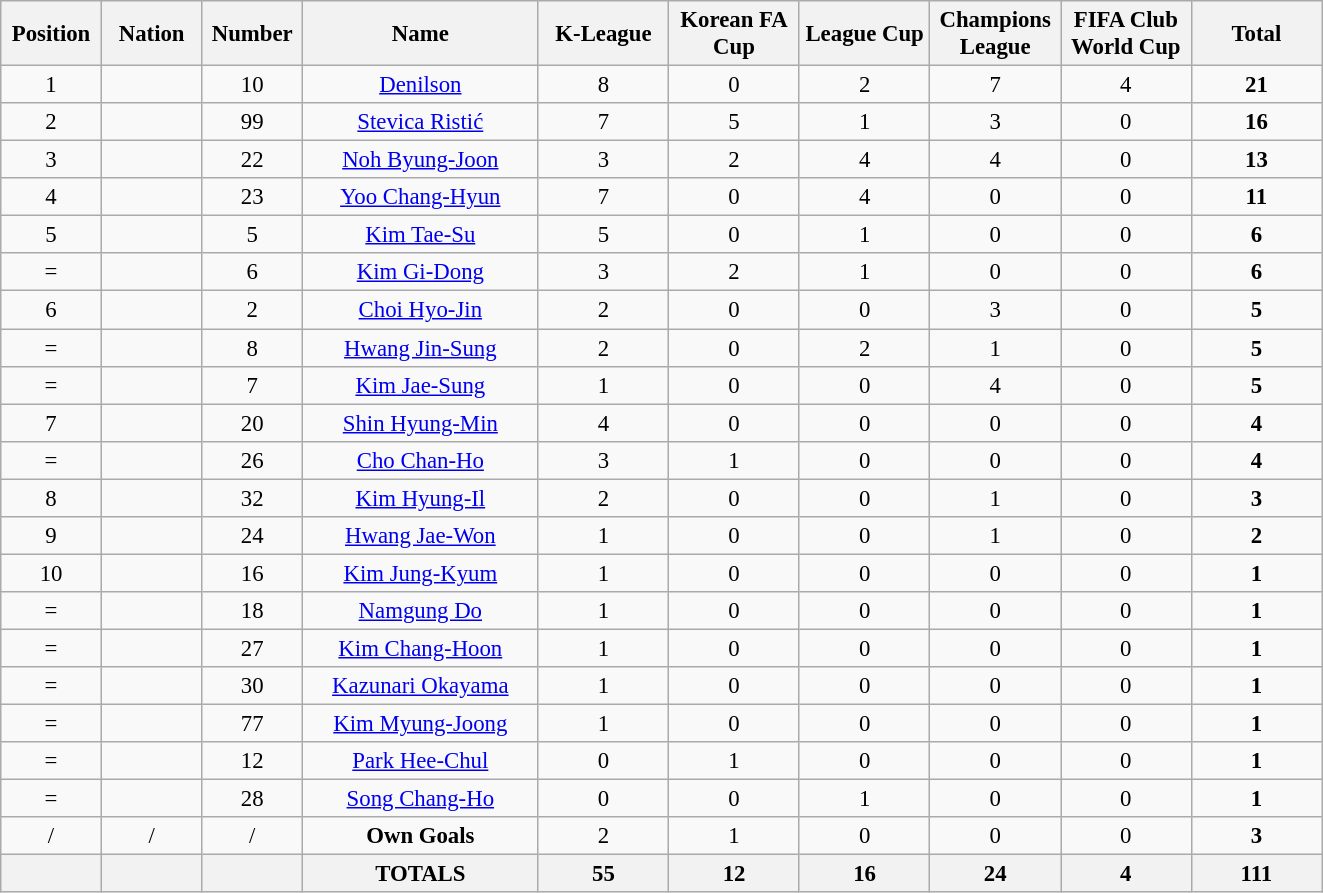<table class="wikitable" style="font-size: 95%; text-align: center;">
<tr>
<th width=60>Position</th>
<th width=60>Nation</th>
<th width=60>Number</th>
<th width=150>Name</th>
<th width=80>K-League</th>
<th width=80>Korean FA Cup</th>
<th width=80>League Cup</th>
<th width=80>Champions League</th>
<th width=80>FIFA Club World Cup</th>
<th width=80>Total</th>
</tr>
<tr>
<td>1</td>
<td></td>
<td>10</td>
<td><a href='#'>Denilson</a></td>
<td>8</td>
<td>0</td>
<td>2</td>
<td>7</td>
<td>4</td>
<td><strong>21</strong></td>
</tr>
<tr>
<td>2</td>
<td></td>
<td>99</td>
<td><a href='#'>Stevica Ristić</a></td>
<td>7</td>
<td>5</td>
<td>1</td>
<td>3</td>
<td>0</td>
<td><strong>16</strong></td>
</tr>
<tr>
<td>3</td>
<td></td>
<td>22</td>
<td><a href='#'>Noh Byung-Joon</a></td>
<td>3</td>
<td>2</td>
<td>4</td>
<td>4</td>
<td>0</td>
<td><strong>13</strong></td>
</tr>
<tr>
<td>4</td>
<td></td>
<td>23</td>
<td><a href='#'>Yoo Chang-Hyun</a></td>
<td>7</td>
<td>0</td>
<td>4</td>
<td>0</td>
<td>0</td>
<td><strong>11</strong></td>
</tr>
<tr>
<td>5</td>
<td></td>
<td>5</td>
<td><a href='#'>Kim Tae-Su</a></td>
<td>5</td>
<td>0</td>
<td>1</td>
<td>0</td>
<td>0</td>
<td><strong>6</strong></td>
</tr>
<tr>
<td>=</td>
<td></td>
<td>6</td>
<td><a href='#'>Kim Gi-Dong</a></td>
<td>3</td>
<td>2</td>
<td>1</td>
<td>0</td>
<td>0</td>
<td><strong>6</strong></td>
</tr>
<tr>
<td>6</td>
<td></td>
<td>2</td>
<td><a href='#'>Choi Hyo-Jin</a></td>
<td>2</td>
<td>0</td>
<td>0</td>
<td>3</td>
<td>0</td>
<td><strong>5</strong></td>
</tr>
<tr>
<td>=</td>
<td></td>
<td>8</td>
<td><a href='#'>Hwang Jin-Sung</a></td>
<td>2</td>
<td>0</td>
<td>2</td>
<td>1</td>
<td>0</td>
<td><strong>5</strong></td>
</tr>
<tr>
<td>=</td>
<td></td>
<td>7</td>
<td><a href='#'>Kim Jae-Sung</a></td>
<td>1</td>
<td>0</td>
<td>0</td>
<td>4</td>
<td>0</td>
<td><strong>5</strong></td>
</tr>
<tr>
<td>7</td>
<td></td>
<td>20</td>
<td><a href='#'>Shin Hyung-Min</a></td>
<td>4</td>
<td>0</td>
<td>0</td>
<td>0</td>
<td>0</td>
<td><strong>4</strong></td>
</tr>
<tr>
<td>=</td>
<td></td>
<td>26</td>
<td><a href='#'>Cho Chan-Ho</a></td>
<td>3</td>
<td>1</td>
<td>0</td>
<td>0</td>
<td>0</td>
<td><strong>4</strong></td>
</tr>
<tr>
<td>8</td>
<td></td>
<td>32</td>
<td><a href='#'>Kim Hyung-Il</a></td>
<td>2</td>
<td>0</td>
<td>0</td>
<td>1</td>
<td>0</td>
<td><strong>3</strong></td>
</tr>
<tr>
<td>9</td>
<td></td>
<td>24</td>
<td><a href='#'>Hwang Jae-Won</a></td>
<td>1</td>
<td>0</td>
<td>0</td>
<td>1</td>
<td>0</td>
<td><strong>2</strong></td>
</tr>
<tr>
<td>10</td>
<td></td>
<td>16</td>
<td><a href='#'>Kim Jung-Kyum</a></td>
<td>1</td>
<td>0</td>
<td>0</td>
<td>0</td>
<td>0</td>
<td><strong>1</strong></td>
</tr>
<tr>
<td>=</td>
<td></td>
<td>18</td>
<td><a href='#'>Namgung Do</a></td>
<td>1</td>
<td>0</td>
<td>0</td>
<td>0</td>
<td>0</td>
<td><strong>1</strong></td>
</tr>
<tr>
<td>=</td>
<td></td>
<td>27</td>
<td><a href='#'>Kim Chang-Hoon</a></td>
<td>1</td>
<td>0</td>
<td>0</td>
<td>0</td>
<td>0</td>
<td><strong>1</strong></td>
</tr>
<tr>
<td>=</td>
<td></td>
<td>30</td>
<td><a href='#'>Kazunari Okayama</a></td>
<td>1</td>
<td>0</td>
<td>0</td>
<td>0</td>
<td>0</td>
<td><strong>1</strong></td>
</tr>
<tr>
<td>=</td>
<td></td>
<td>77</td>
<td><a href='#'>Kim Myung-Joong</a></td>
<td>1</td>
<td>0</td>
<td>0</td>
<td>0</td>
<td>0</td>
<td><strong>1</strong></td>
</tr>
<tr>
<td>=</td>
<td></td>
<td>12</td>
<td><a href='#'>Park Hee-Chul</a></td>
<td>0</td>
<td>1</td>
<td>0</td>
<td>0</td>
<td>0</td>
<td><strong>1</strong></td>
</tr>
<tr>
<td>=</td>
<td></td>
<td>28</td>
<td><a href='#'>Song Chang-Ho</a></td>
<td>0</td>
<td>0</td>
<td>1</td>
<td>0</td>
<td>0</td>
<td><strong>1</strong></td>
</tr>
<tr>
<td>/</td>
<td>/</td>
<td>/</td>
<td><strong>Own Goals</strong></td>
<td>2</td>
<td>1</td>
<td>0</td>
<td>0</td>
<td>0</td>
<td><strong>3</strong></td>
</tr>
<tr>
<th></th>
<th></th>
<th></th>
<th><strong>TOTALS</strong></th>
<th>55</th>
<th>12</th>
<th>16</th>
<th>24</th>
<th>4</th>
<th>111</th>
</tr>
</table>
